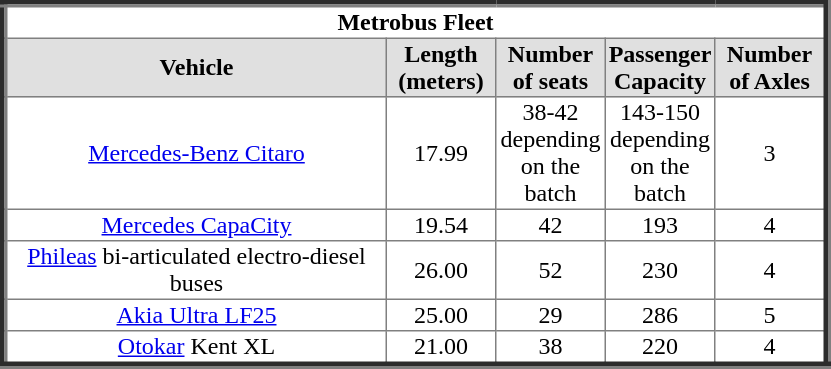<table class="toccolours" border="5" cellpadding="1" style="border-collapse:collapse">
<tr>
<th Colspan="5">Metrobus Fleet</th>
</tr>
<tr style="background:#e0e0e0"">
<th width="250">Vehicle</th>
<th width="70">Length (meters)</th>
<th width="70">Number of seats</th>
<th width="70">Passenger Capacity</th>
<th width="70">Number of Axles</th>
</tr>
<tr style="text-align:center">
<td><a href='#'>Mercedes-Benz Citaro</a></td>
<td>17.99</td>
<td>38-42 depending on the batch</td>
<td>143-150 depending on the batch</td>
<td>3</td>
</tr>
<tr style="text-align:center">
<td><a href='#'>Mercedes CapaCity</a></td>
<td>19.54</td>
<td>42</td>
<td>193</td>
<td>4</td>
</tr>
<tr style="text-align:center">
<td><a href='#'>Phileas</a> bi-articulated electro-diesel buses</td>
<td>26.00</td>
<td>52</td>
<td>230</td>
<td>4</td>
</tr>
<tr style="text-align:center">
<td><a href='#'>Akia Ultra LF25</a></td>
<td>25.00</td>
<td>29</td>
<td>286</td>
<td>5</td>
</tr>
<tr style="text-align:center">
<td><a href='#'>Otokar</a> Kent XL</td>
<td>21.00</td>
<td>38</td>
<td>220</td>
<td>4</td>
</tr>
</table>
